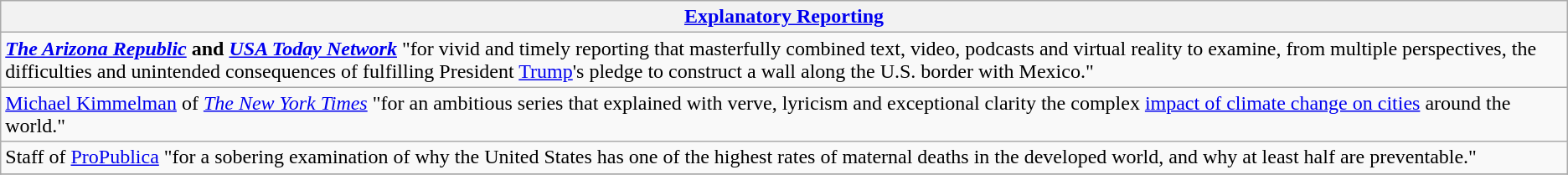<table class="wikitable" style="float:left; float:none;">
<tr>
<th><a href='#'>Explanatory Reporting</a></th>
</tr>
<tr>
<td><strong><em><a href='#'>The Arizona Republic</a></em></strong> <strong>and</strong> <strong><em><a href='#'>USA Today Network</a></em></strong> "for vivid and timely reporting that masterfully combined text, video, podcasts and virtual reality to examine, from multiple perspectives, the difficulties and unintended consequences of fulfilling President <a href='#'>Trump</a>'s pledge to construct a wall along the U.S. border with Mexico."</td>
</tr>
<tr>
<td><a href='#'>Michael Kimmelman</a> of <em><a href='#'>The New York Times</a></em> "for an ambitious series that explained with verve, lyricism and exceptional clarity the complex <a href='#'>impact of climate change on cities</a> around the world."</td>
</tr>
<tr>
<td>Staff of <a href='#'>ProPublica</a> "for a sobering examination of why the United States has one of the highest rates of maternal deaths in the developed world, and why at least half are preventable."</td>
</tr>
<tr>
</tr>
</table>
